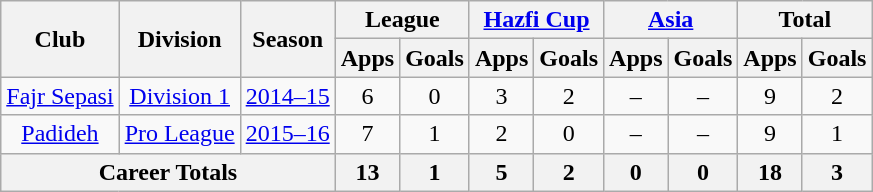<table class="wikitable" style="text-align: center;">
<tr>
<th rowspan="2">Club</th>
<th rowspan="2">Division</th>
<th rowspan="2">Season</th>
<th colspan="2">League</th>
<th colspan="2"><a href='#'>Hazfi Cup</a></th>
<th colspan="2"><a href='#'>Asia</a></th>
<th colspan="2">Total</th>
</tr>
<tr>
<th>Apps</th>
<th>Goals</th>
<th>Apps</th>
<th>Goals</th>
<th>Apps</th>
<th>Goals</th>
<th>Apps</th>
<th>Goals</th>
</tr>
<tr>
<td><a href='#'>Fajr Sepasi</a></td>
<td><a href='#'>Division 1</a></td>
<td><a href='#'>2014–15</a></td>
<td>6</td>
<td>0</td>
<td>3</td>
<td>2</td>
<td>–</td>
<td>–</td>
<td>9</td>
<td>2</td>
</tr>
<tr>
<td><a href='#'>Padideh</a></td>
<td><a href='#'>Pro League</a></td>
<td><a href='#'>2015–16</a></td>
<td>7</td>
<td>1</td>
<td>2</td>
<td>0</td>
<td>–</td>
<td>–</td>
<td>9</td>
<td>1</td>
</tr>
<tr>
<th colspan=3>Career Totals</th>
<th>13</th>
<th>1</th>
<th>5</th>
<th>2</th>
<th>0</th>
<th>0</th>
<th>18</th>
<th>3</th>
</tr>
</table>
